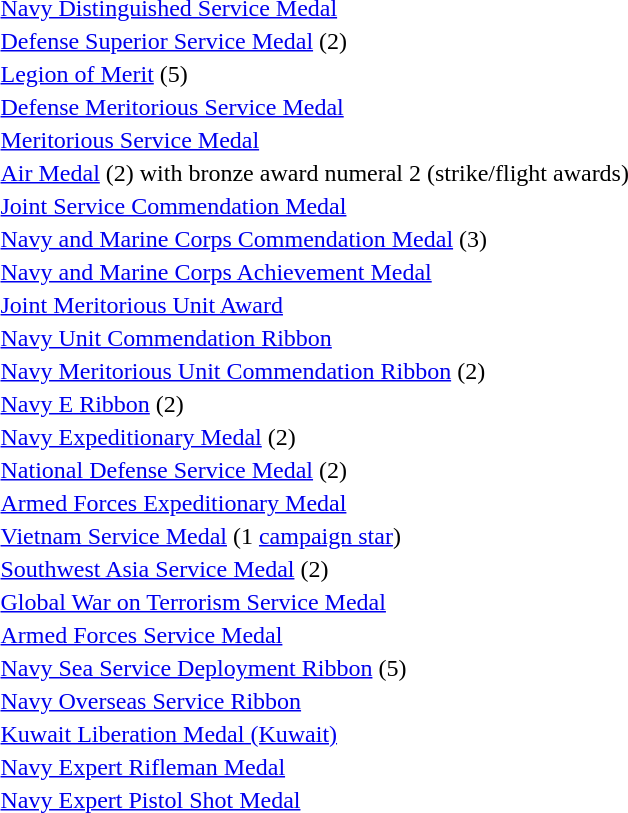<table>
<tr>
<td></td>
<td><a href='#'>Navy Distinguished Service Medal</a></td>
</tr>
<tr>
<td></td>
<td><a href='#'>Defense Superior Service Medal</a> (2)</td>
</tr>
<tr>
<td></td>
<td><a href='#'>Legion of Merit</a> (5)</td>
</tr>
<tr>
<td></td>
<td><a href='#'>Defense Meritorious Service Medal</a></td>
</tr>
<tr>
<td></td>
<td><a href='#'>Meritorious Service Medal</a></td>
</tr>
<tr>
<td></td>
<td><a href='#'>Air Medal</a> (2) with bronze award numeral 2 (strike/flight awards)</td>
</tr>
<tr>
<td></td>
<td><a href='#'>Joint Service Commendation Medal</a></td>
</tr>
<tr>
<td></td>
<td><a href='#'>Navy and Marine Corps Commendation Medal</a> (3)</td>
</tr>
<tr>
<td></td>
<td><a href='#'>Navy and Marine Corps Achievement Medal</a></td>
</tr>
<tr>
<td></td>
<td><a href='#'>Joint Meritorious Unit Award</a></td>
</tr>
<tr>
<td></td>
<td><a href='#'>Navy Unit Commendation Ribbon</a></td>
</tr>
<tr>
<td></td>
<td><a href='#'>Navy Meritorious Unit Commendation Ribbon</a> (2)</td>
</tr>
<tr>
<td></td>
<td><a href='#'>Navy E Ribbon</a> (2)</td>
</tr>
<tr>
<td></td>
<td><a href='#'>Navy Expeditionary Medal</a> (2)</td>
</tr>
<tr>
<td></td>
<td><a href='#'>National Defense Service Medal</a> (2)</td>
</tr>
<tr>
<td></td>
<td><a href='#'>Armed Forces Expeditionary Medal</a></td>
</tr>
<tr>
<td></td>
<td><a href='#'>Vietnam Service Medal</a> (1 <a href='#'>campaign star</a>)</td>
</tr>
<tr>
<td></td>
<td><a href='#'>Southwest Asia Service Medal</a> (2)</td>
</tr>
<tr>
<td></td>
<td><a href='#'>Global War on Terrorism Service Medal</a></td>
</tr>
<tr>
<td></td>
<td><a href='#'>Armed Forces Service Medal</a></td>
</tr>
<tr>
<td></td>
<td><a href='#'>Navy Sea Service Deployment Ribbon</a> (5)</td>
</tr>
<tr>
<td></td>
<td><a href='#'>Navy Overseas Service Ribbon</a></td>
</tr>
<tr>
<td></td>
<td><a href='#'>Kuwait Liberation Medal (Kuwait)</a></td>
</tr>
<tr>
<td></td>
<td><a href='#'>Navy Expert Rifleman Medal</a></td>
</tr>
<tr>
<td></td>
<td><a href='#'>Navy Expert Pistol Shot Medal</a></td>
</tr>
</table>
